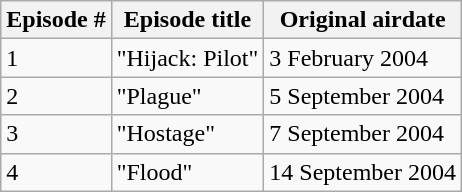<table class="wikitable">
<tr>
<th><strong>Episode #</strong></th>
<th><strong>Episode title</strong></th>
<th><strong>Original airdate</strong></th>
</tr>
<tr>
<td>1</td>
<td>"Hijack: Pilot"</td>
<td>3 February 2004</td>
</tr>
<tr>
<td>2</td>
<td>"Plague"</td>
<td>5 September 2004</td>
</tr>
<tr>
<td>3</td>
<td>"Hostage"</td>
<td>7 September 2004</td>
</tr>
<tr>
<td>4</td>
<td>"Flood"</td>
<td>14 September 2004</td>
</tr>
</table>
